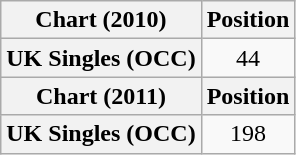<table class="wikitable plainrowheaders" style="text-align:center">
<tr>
<th>Chart (2010)</th>
<th>Position</th>
</tr>
<tr>
<th scope="row">UK Singles (OCC)</th>
<td>44</td>
</tr>
<tr>
<th>Chart (2011)</th>
<th>Position</th>
</tr>
<tr>
<th scope="row">UK Singles (OCC)</th>
<td>198</td>
</tr>
</table>
